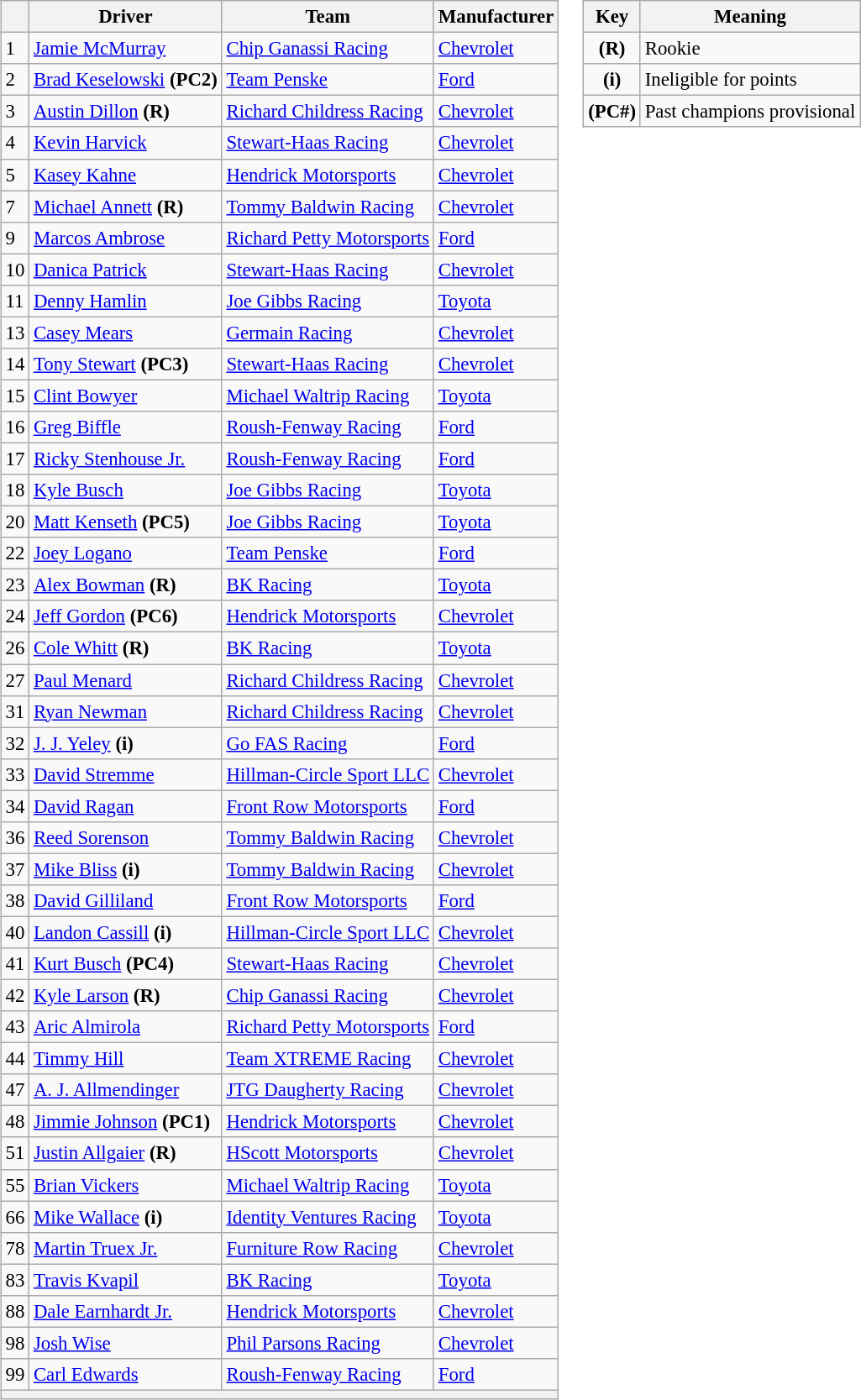<table>
<tr>
<td><br><table class="wikitable" style="font-size:95%">
<tr>
<th></th>
<th>Driver</th>
<th>Team</th>
<th>Manufacturer</th>
</tr>
<tr>
<td>1</td>
<td><a href='#'>Jamie McMurray</a></td>
<td><a href='#'>Chip Ganassi Racing</a></td>
<td><a href='#'>Chevrolet</a></td>
</tr>
<tr>
<td>2</td>
<td><a href='#'>Brad Keselowski</a> <strong>(PC2)</strong></td>
<td><a href='#'>Team Penske</a></td>
<td><a href='#'>Ford</a></td>
</tr>
<tr>
<td>3</td>
<td><a href='#'>Austin Dillon</a> <strong>(R)</strong></td>
<td><a href='#'>Richard Childress Racing</a></td>
<td><a href='#'>Chevrolet</a></td>
</tr>
<tr>
<td>4</td>
<td><a href='#'>Kevin Harvick</a></td>
<td><a href='#'>Stewart-Haas Racing</a></td>
<td><a href='#'>Chevrolet</a></td>
</tr>
<tr>
<td>5</td>
<td><a href='#'>Kasey Kahne</a></td>
<td><a href='#'>Hendrick Motorsports</a></td>
<td><a href='#'>Chevrolet</a></td>
</tr>
<tr>
<td>7</td>
<td><a href='#'>Michael Annett</a> <strong>(R)</strong></td>
<td><a href='#'>Tommy Baldwin Racing</a></td>
<td><a href='#'>Chevrolet</a></td>
</tr>
<tr>
<td>9</td>
<td><a href='#'>Marcos Ambrose</a></td>
<td><a href='#'>Richard Petty Motorsports</a></td>
<td><a href='#'>Ford</a></td>
</tr>
<tr>
<td>10</td>
<td><a href='#'>Danica Patrick</a></td>
<td><a href='#'>Stewart-Haas Racing</a></td>
<td><a href='#'>Chevrolet</a></td>
</tr>
<tr>
<td>11</td>
<td><a href='#'>Denny Hamlin</a></td>
<td><a href='#'>Joe Gibbs Racing</a></td>
<td><a href='#'>Toyota</a></td>
</tr>
<tr>
<td>13</td>
<td><a href='#'>Casey Mears</a></td>
<td><a href='#'>Germain Racing</a></td>
<td><a href='#'>Chevrolet</a></td>
</tr>
<tr>
<td>14</td>
<td><a href='#'>Tony Stewart</a> <strong>(PC3)</strong></td>
<td><a href='#'>Stewart-Haas Racing</a></td>
<td><a href='#'>Chevrolet</a></td>
</tr>
<tr>
<td>15</td>
<td><a href='#'>Clint Bowyer</a></td>
<td><a href='#'>Michael Waltrip Racing</a></td>
<td><a href='#'>Toyota</a></td>
</tr>
<tr>
<td>16</td>
<td><a href='#'>Greg Biffle</a></td>
<td><a href='#'>Roush-Fenway Racing</a></td>
<td><a href='#'>Ford</a></td>
</tr>
<tr>
<td>17</td>
<td><a href='#'>Ricky Stenhouse Jr.</a></td>
<td><a href='#'>Roush-Fenway Racing</a></td>
<td><a href='#'>Ford</a></td>
</tr>
<tr>
<td>18</td>
<td><a href='#'>Kyle Busch</a></td>
<td><a href='#'>Joe Gibbs Racing</a></td>
<td><a href='#'>Toyota</a></td>
</tr>
<tr>
<td>20</td>
<td><a href='#'>Matt Kenseth</a> <strong>(PC5)</strong></td>
<td><a href='#'>Joe Gibbs Racing</a></td>
<td><a href='#'>Toyota</a></td>
</tr>
<tr>
<td>22</td>
<td><a href='#'>Joey Logano</a></td>
<td><a href='#'>Team Penske</a></td>
<td><a href='#'>Ford</a></td>
</tr>
<tr>
<td>23</td>
<td><a href='#'>Alex Bowman</a> <strong>(R)</strong></td>
<td><a href='#'>BK Racing</a></td>
<td><a href='#'>Toyota</a></td>
</tr>
<tr>
<td>24</td>
<td><a href='#'>Jeff Gordon</a> <strong>(PC6)</strong></td>
<td><a href='#'>Hendrick Motorsports</a></td>
<td><a href='#'>Chevrolet</a></td>
</tr>
<tr>
<td>26</td>
<td><a href='#'>Cole Whitt</a> <strong>(R)</strong></td>
<td><a href='#'>BK Racing</a></td>
<td><a href='#'>Toyota</a></td>
</tr>
<tr>
<td>27</td>
<td><a href='#'>Paul Menard</a></td>
<td><a href='#'>Richard Childress Racing</a></td>
<td><a href='#'>Chevrolet</a></td>
</tr>
<tr>
<td>31</td>
<td><a href='#'>Ryan Newman</a></td>
<td><a href='#'>Richard Childress Racing</a></td>
<td><a href='#'>Chevrolet</a></td>
</tr>
<tr>
<td>32</td>
<td><a href='#'>J. J. Yeley</a> <strong>(i)</strong></td>
<td><a href='#'>Go FAS Racing</a></td>
<td><a href='#'>Ford</a></td>
</tr>
<tr>
<td>33</td>
<td><a href='#'>David Stremme</a></td>
<td><a href='#'>Hillman-Circle Sport LLC</a></td>
<td><a href='#'>Chevrolet</a></td>
</tr>
<tr>
<td>34</td>
<td><a href='#'>David Ragan</a></td>
<td><a href='#'>Front Row Motorsports</a></td>
<td><a href='#'>Ford</a></td>
</tr>
<tr>
<td>36</td>
<td><a href='#'>Reed Sorenson</a></td>
<td><a href='#'>Tommy Baldwin Racing</a></td>
<td><a href='#'>Chevrolet</a></td>
</tr>
<tr>
<td>37</td>
<td><a href='#'>Mike Bliss</a> <strong>(i)</strong></td>
<td><a href='#'>Tommy Baldwin Racing</a></td>
<td><a href='#'>Chevrolet</a></td>
</tr>
<tr>
<td>38</td>
<td><a href='#'>David Gilliland</a></td>
<td><a href='#'>Front Row Motorsports</a></td>
<td><a href='#'>Ford</a></td>
</tr>
<tr>
<td>40</td>
<td><a href='#'>Landon Cassill</a> <strong>(i)</strong></td>
<td><a href='#'>Hillman-Circle Sport LLC</a></td>
<td><a href='#'>Chevrolet</a></td>
</tr>
<tr>
<td>41</td>
<td><a href='#'>Kurt Busch</a> <strong>(PC4)</strong></td>
<td><a href='#'>Stewart-Haas Racing</a></td>
<td><a href='#'>Chevrolet</a></td>
</tr>
<tr>
<td>42</td>
<td><a href='#'>Kyle Larson</a> <strong>(R)</strong></td>
<td><a href='#'>Chip Ganassi Racing</a></td>
<td><a href='#'>Chevrolet</a></td>
</tr>
<tr>
<td>43</td>
<td><a href='#'>Aric Almirola</a></td>
<td><a href='#'>Richard Petty Motorsports</a></td>
<td><a href='#'>Ford</a></td>
</tr>
<tr>
<td>44</td>
<td><a href='#'>Timmy Hill</a></td>
<td><a href='#'>Team XTREME Racing</a></td>
<td><a href='#'>Chevrolet</a></td>
</tr>
<tr>
<td>47</td>
<td><a href='#'>A. J. Allmendinger</a></td>
<td><a href='#'>JTG Daugherty Racing</a></td>
<td><a href='#'>Chevrolet</a></td>
</tr>
<tr>
<td>48</td>
<td><a href='#'>Jimmie Johnson</a> <strong>(PC1)</strong></td>
<td><a href='#'>Hendrick Motorsports</a></td>
<td><a href='#'>Chevrolet</a></td>
</tr>
<tr>
<td>51</td>
<td><a href='#'>Justin Allgaier</a> <strong>(R)</strong></td>
<td><a href='#'>HScott Motorsports</a></td>
<td><a href='#'>Chevrolet</a></td>
</tr>
<tr>
<td>55</td>
<td><a href='#'>Brian Vickers</a></td>
<td><a href='#'>Michael Waltrip Racing</a></td>
<td><a href='#'>Toyota</a></td>
</tr>
<tr>
<td>66</td>
<td><a href='#'>Mike Wallace</a> <strong>(i)</strong></td>
<td><a href='#'>Identity Ventures Racing</a></td>
<td><a href='#'>Toyota</a></td>
</tr>
<tr>
<td>78</td>
<td><a href='#'>Martin Truex Jr.</a></td>
<td><a href='#'>Furniture Row Racing</a></td>
<td><a href='#'>Chevrolet</a></td>
</tr>
<tr>
<td>83</td>
<td><a href='#'>Travis Kvapil</a></td>
<td><a href='#'>BK Racing</a></td>
<td><a href='#'>Toyota</a></td>
</tr>
<tr>
<td>88</td>
<td><a href='#'>Dale Earnhardt Jr.</a></td>
<td><a href='#'>Hendrick Motorsports</a></td>
<td><a href='#'>Chevrolet</a></td>
</tr>
<tr>
<td>98</td>
<td><a href='#'>Josh Wise</a></td>
<td><a href='#'>Phil Parsons Racing</a></td>
<td><a href='#'>Chevrolet</a></td>
</tr>
<tr>
<td>99</td>
<td><a href='#'>Carl Edwards</a></td>
<td><a href='#'>Roush-Fenway Racing</a></td>
<td><a href='#'>Ford</a></td>
</tr>
<tr>
<th colspan="4"></th>
</tr>
</table>
</td>
<td valign="top"><br><table align="right" class="wikitable" style="font-size: 95%;">
<tr>
<th>Key</th>
<th>Meaning</th>
</tr>
<tr>
<td align="center"><strong>(R)</strong></td>
<td>Rookie</td>
</tr>
<tr>
<td align="center"><strong>(i)</strong></td>
<td>Ineligible for points</td>
</tr>
<tr>
<td align="center"><strong>(PC#)</strong></td>
<td>Past champions provisional</td>
</tr>
</table>
</td>
</tr>
</table>
